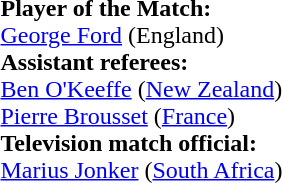<table style="width:100%">
<tr>
<td><br><strong>Player of the Match:</strong>
<br><a href='#'>George Ford</a> (England)<br><strong>Assistant referees:</strong>
<br><a href='#'>Ben O'Keeffe</a> (<a href='#'>New Zealand</a>)
<br><a href='#'>Pierre Brousset</a> (<a href='#'>France</a>)
<br><strong>Television match official:</strong>
<br><a href='#'>Marius Jonker</a> (<a href='#'>South Africa</a>)</td>
</tr>
</table>
